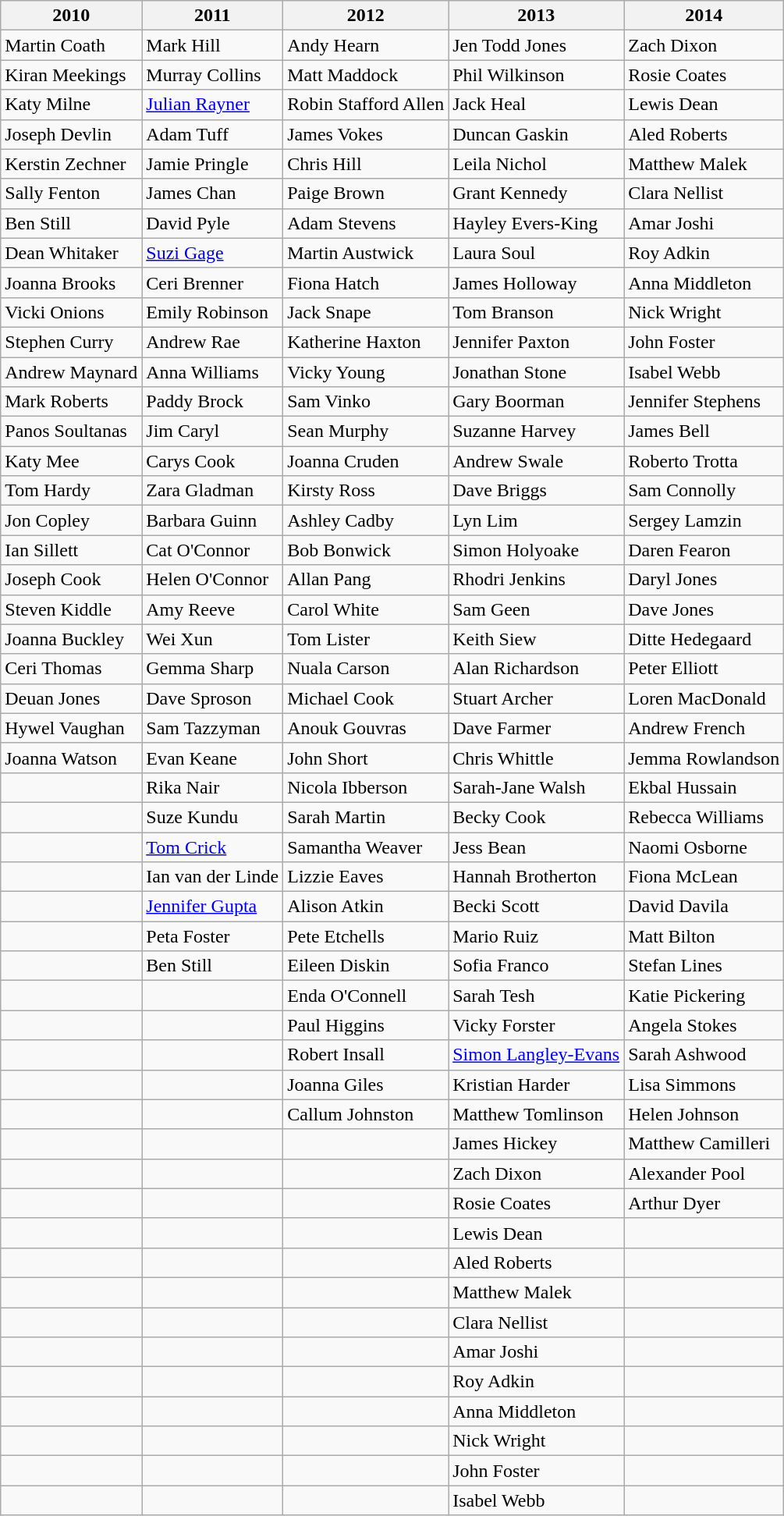<table class="wikitable">
<tr>
<th>2010</th>
<th>2011</th>
<th>2012</th>
<th>2013</th>
<th>2014</th>
</tr>
<tr>
<td>Martin Coath</td>
<td>Mark Hill</td>
<td>Andy Hearn</td>
<td>Jen Todd Jones</td>
<td>Zach Dixon</td>
</tr>
<tr>
<td>Kiran Meekings</td>
<td>Murray Collins</td>
<td>Matt Maddock</td>
<td>Phil Wilkinson</td>
<td>Rosie Coates</td>
</tr>
<tr>
<td>Katy Milne</td>
<td><a href='#'>Julian Rayner</a></td>
<td>Robin Stafford Allen</td>
<td>Jack Heal</td>
<td>Lewis Dean</td>
</tr>
<tr>
<td>Joseph Devlin</td>
<td>Adam Tuff</td>
<td>James Vokes</td>
<td>Duncan Gaskin</td>
<td>Aled Roberts</td>
</tr>
<tr>
<td>Kerstin Zechner</td>
<td>Jamie Pringle</td>
<td>Chris Hill</td>
<td>Leila Nichol</td>
<td>Matthew Malek</td>
</tr>
<tr>
<td>Sally Fenton</td>
<td>James Chan</td>
<td>Paige Brown</td>
<td>Grant Kennedy</td>
<td>Clara Nellist</td>
</tr>
<tr>
<td>Ben Still</td>
<td>David Pyle</td>
<td>Adam Stevens</td>
<td>Hayley Evers-King</td>
<td>Amar Joshi</td>
</tr>
<tr>
<td>Dean Whitaker</td>
<td><a href='#'>Suzi Gage</a></td>
<td>Martin Austwick</td>
<td>Laura Soul</td>
<td>Roy Adkin</td>
</tr>
<tr>
<td>Joanna Brooks</td>
<td>Ceri Brenner</td>
<td>Fiona Hatch</td>
<td>James Holloway</td>
<td>Anna Middleton</td>
</tr>
<tr>
<td>Vicki Onions</td>
<td>Emily Robinson</td>
<td>Jack Snape</td>
<td>Tom Branson</td>
<td>Nick Wright</td>
</tr>
<tr>
<td>Stephen Curry</td>
<td>Andrew Rae</td>
<td>Katherine Haxton</td>
<td>Jennifer Paxton</td>
<td>John Foster</td>
</tr>
<tr>
<td>Andrew Maynard</td>
<td>Anna Williams</td>
<td>Vicky Young</td>
<td>Jonathan Stone</td>
<td>Isabel Webb</td>
</tr>
<tr>
<td>Mark Roberts</td>
<td>Paddy Brock</td>
<td>Sam Vinko</td>
<td>Gary Boorman</td>
<td>Jennifer Stephens</td>
</tr>
<tr>
<td>Panos Soultanas</td>
<td>Jim Caryl</td>
<td>Sean Murphy</td>
<td>Suzanne Harvey</td>
<td>James Bell</td>
</tr>
<tr>
<td>Katy Mee</td>
<td>Carys Cook</td>
<td>Joanna Cruden</td>
<td>Andrew Swale</td>
<td>Roberto Trotta</td>
</tr>
<tr>
<td>Tom Hardy</td>
<td>Zara Gladman</td>
<td>Kirsty Ross</td>
<td>Dave Briggs</td>
<td>Sam Connolly</td>
</tr>
<tr>
<td>Jon Copley</td>
<td>Barbara Guinn</td>
<td>Ashley Cadby</td>
<td>Lyn Lim</td>
<td>Sergey Lamzin</td>
</tr>
<tr>
<td>Ian Sillett</td>
<td>Cat O'Connor</td>
<td>Bob Bonwick</td>
<td>Simon Holyoake</td>
<td>Daren Fearon</td>
</tr>
<tr>
<td>Joseph Cook</td>
<td>Helen O'Connor</td>
<td>Allan Pang</td>
<td>Rhodri Jenkins</td>
<td>Daryl Jones</td>
</tr>
<tr>
<td>Steven Kiddle</td>
<td>Amy Reeve</td>
<td>Carol White</td>
<td>Sam Geen</td>
<td>Dave Jones</td>
</tr>
<tr>
<td>Joanna Buckley</td>
<td>Wei Xun</td>
<td>Tom Lister</td>
<td>Keith Siew</td>
<td>Ditte Hedegaard</td>
</tr>
<tr>
<td>Ceri Thomas</td>
<td>Gemma Sharp</td>
<td>Nuala Carson</td>
<td>Alan Richardson</td>
<td>Peter Elliott</td>
</tr>
<tr>
<td>Deuan Jones</td>
<td>Dave Sproson</td>
<td>Michael Cook</td>
<td>Stuart Archer</td>
<td>Loren MacDonald</td>
</tr>
<tr>
<td>Hywel Vaughan</td>
<td>Sam Tazzyman</td>
<td>Anouk Gouvras</td>
<td>Dave Farmer</td>
<td>Andrew French</td>
</tr>
<tr>
<td>Joanna Watson</td>
<td>Evan Keane</td>
<td>John Short</td>
<td>Chris Whittle</td>
<td>Jemma Rowlandson</td>
</tr>
<tr>
<td></td>
<td>Rika Nair</td>
<td>Nicola Ibberson</td>
<td>Sarah-Jane Walsh</td>
<td>Ekbal Hussain</td>
</tr>
<tr>
<td></td>
<td>Suze Kundu</td>
<td>Sarah Martin</td>
<td>Becky Cook</td>
<td>Rebecca Williams</td>
</tr>
<tr>
<td></td>
<td><a href='#'>Tom Crick</a></td>
<td>Samantha Weaver</td>
<td>Jess Bean</td>
<td>Naomi Osborne</td>
</tr>
<tr>
<td></td>
<td>Ian van der Linde</td>
<td>Lizzie Eaves</td>
<td>Hannah Brotherton</td>
<td>Fiona McLean</td>
</tr>
<tr>
<td></td>
<td><a href='#'>Jennifer Gupta</a></td>
<td>Alison Atkin</td>
<td>Becki Scott</td>
<td>David Davila</td>
</tr>
<tr>
<td></td>
<td>Peta Foster</td>
<td>Pete Etchells</td>
<td>Mario Ruiz</td>
<td>Matt Bilton</td>
</tr>
<tr>
<td></td>
<td>Ben Still</td>
<td>Eileen Diskin</td>
<td>Sofia Franco</td>
<td>Stefan Lines</td>
</tr>
<tr>
<td></td>
<td></td>
<td>Enda O'Connell</td>
<td>Sarah Tesh</td>
<td>Katie Pickering</td>
</tr>
<tr>
<td></td>
<td></td>
<td>Paul Higgins</td>
<td>Vicky Forster</td>
<td>Angela Stokes</td>
</tr>
<tr>
<td></td>
<td></td>
<td>Robert Insall</td>
<td><a href='#'>Simon Langley-Evans</a></td>
<td>Sarah Ashwood</td>
</tr>
<tr>
<td></td>
<td></td>
<td>Joanna Giles</td>
<td>Kristian Harder</td>
<td>Lisa Simmons</td>
</tr>
<tr>
<td></td>
<td></td>
<td>Callum Johnston</td>
<td>Matthew Tomlinson</td>
<td>Helen Johnson</td>
</tr>
<tr>
<td></td>
<td></td>
<td></td>
<td>James Hickey</td>
<td>Matthew Camilleri</td>
</tr>
<tr>
<td></td>
<td></td>
<td></td>
<td>Zach Dixon</td>
<td>Alexander Pool</td>
</tr>
<tr>
<td></td>
<td></td>
<td></td>
<td>Rosie Coates</td>
<td>Arthur Dyer</td>
</tr>
<tr>
<td></td>
<td></td>
<td></td>
<td>Lewis Dean</td>
<td></td>
</tr>
<tr>
<td></td>
<td></td>
<td></td>
<td>Aled Roberts</td>
<td></td>
</tr>
<tr>
<td></td>
<td></td>
<td></td>
<td>Matthew Malek</td>
<td></td>
</tr>
<tr>
<td></td>
<td></td>
<td></td>
<td>Clara Nellist</td>
<td></td>
</tr>
<tr>
<td></td>
<td></td>
<td></td>
<td>Amar Joshi</td>
<td></td>
</tr>
<tr>
<td></td>
<td></td>
<td></td>
<td>Roy Adkin</td>
<td></td>
</tr>
<tr>
<td></td>
<td></td>
<td></td>
<td>Anna Middleton</td>
<td></td>
</tr>
<tr>
<td></td>
<td></td>
<td></td>
<td>Nick Wright</td>
<td></td>
</tr>
<tr>
<td></td>
<td></td>
<td></td>
<td>John Foster</td>
<td></td>
</tr>
<tr>
<td></td>
<td></td>
<td></td>
<td>Isabel Webb</td>
<td></td>
</tr>
</table>
